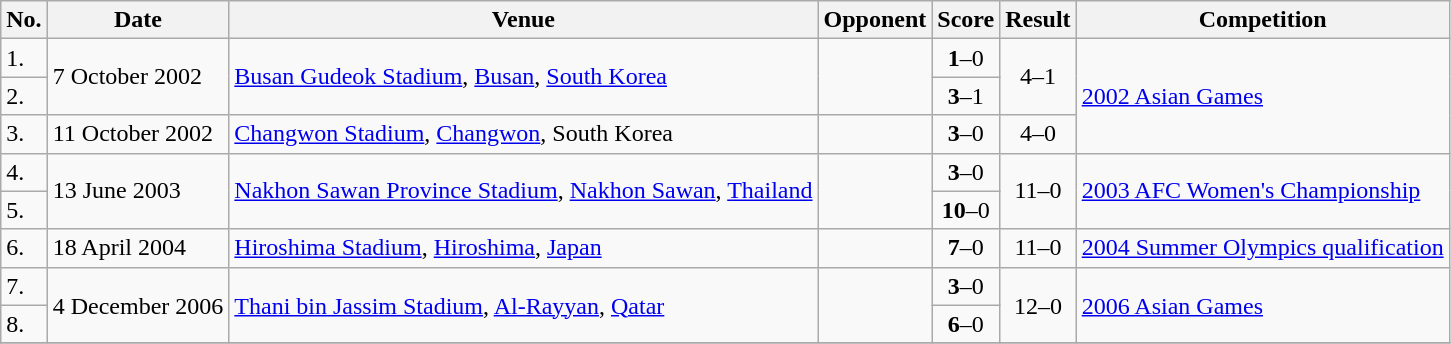<table class="wikitable">
<tr>
<th>No.</th>
<th>Date</th>
<th>Venue</th>
<th>Opponent</th>
<th>Score</th>
<th>Result</th>
<th>Competition</th>
</tr>
<tr>
<td>1.</td>
<td rowspan=2>7 October 2002</td>
<td rowspan=2><a href='#'>Busan Gudeok Stadium</a>, <a href='#'>Busan</a>, <a href='#'>South Korea</a></td>
<td rowspan=2></td>
<td align=center><strong>1</strong>–0</td>
<td rowspan=2 align=center>4–1</td>
<td rowspan=3><a href='#'>2002 Asian Games</a></td>
</tr>
<tr>
<td>2.</td>
<td align=center><strong>3</strong>–1</td>
</tr>
<tr>
<td>3.</td>
<td>11 October 2002</td>
<td><a href='#'>Changwon Stadium</a>, <a href='#'>Changwon</a>, South Korea</td>
<td></td>
<td align=center><strong>3</strong>–0</td>
<td align=center>4–0</td>
</tr>
<tr>
<td>4.</td>
<td rowspan=2>13 June 2003</td>
<td rowspan=2><a href='#'>Nakhon Sawan Province Stadium</a>, <a href='#'>Nakhon Sawan</a>, <a href='#'>Thailand</a></td>
<td rowspan=2></td>
<td align=center><strong>3</strong>–0</td>
<td rowspan=2 align=center>11–0</td>
<td rowspan=2><a href='#'>2003 AFC Women's Championship</a></td>
</tr>
<tr>
<td>5.</td>
<td align=center><strong>10</strong>–0</td>
</tr>
<tr>
<td>6.</td>
<td>18 April 2004</td>
<td><a href='#'>Hiroshima Stadium</a>, <a href='#'>Hiroshima</a>, <a href='#'>Japan</a></td>
<td></td>
<td align=center><strong>7</strong>–0</td>
<td align=center>11–0</td>
<td><a href='#'>2004 Summer Olympics qualification</a></td>
</tr>
<tr>
<td>7.</td>
<td rowspan=2>4 December 2006</td>
<td rowspan=2><a href='#'>Thani bin Jassim Stadium</a>, <a href='#'>Al-Rayyan</a>, <a href='#'>Qatar</a></td>
<td rowspan=2></td>
<td align=center><strong>3</strong>–0</td>
<td rowspan=2 align=center>12–0</td>
<td rowspan=2><a href='#'>2006 Asian Games</a></td>
</tr>
<tr>
<td>8.</td>
<td align=center><strong>6</strong>–0</td>
</tr>
<tr>
</tr>
</table>
